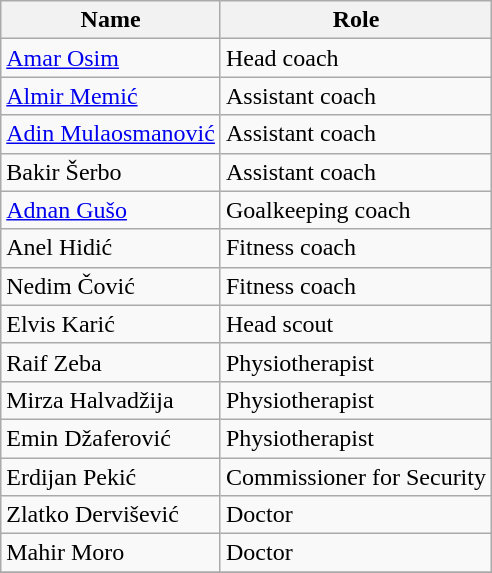<table class="wikitable">
<tr>
<th>Name</th>
<th>Role</th>
</tr>
<tr>
<td> <a href='#'>Amar Osim</a></td>
<td>Head coach</td>
</tr>
<tr>
<td> <a href='#'>Almir Memić</a></td>
<td>Assistant coach</td>
</tr>
<tr>
<td> <a href='#'>Adin Mulaosmanović</a></td>
<td>Assistant coach</td>
</tr>
<tr>
<td> Bakir Šerbo</td>
<td>Assistant coach</td>
</tr>
<tr>
<td> <a href='#'>Adnan Gušo</a></td>
<td>Goalkeeping coach</td>
</tr>
<tr>
<td> Anel Hidić</td>
<td>Fitness coach</td>
</tr>
<tr>
<td> Nedim Čović</td>
<td>Fitness coach</td>
</tr>
<tr>
<td> Elvis Karić</td>
<td>Head scout</td>
</tr>
<tr>
<td> Raif Zeba</td>
<td>Physiotherapist</td>
</tr>
<tr>
<td> Mirza Halvadžija</td>
<td>Physiotherapist</td>
</tr>
<tr>
<td> Emin Džaferović</td>
<td>Physiotherapist</td>
</tr>
<tr>
<td> Erdijan Pekić</td>
<td>Commissioner for Security</td>
</tr>
<tr>
<td> Zlatko Dervišević</td>
<td>Doctor</td>
</tr>
<tr>
<td> Mahir Moro</td>
<td>Doctor</td>
</tr>
<tr>
</tr>
</table>
